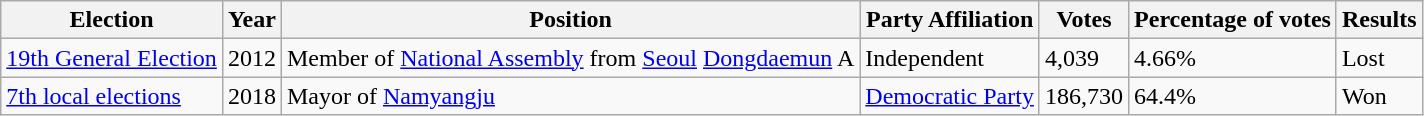<table class="wikitable">
<tr>
<th>Election</th>
<th>Year</th>
<th>Position</th>
<th>Party Affiliation</th>
<th>Votes</th>
<th>Percentage of votes</th>
<th>Results</th>
</tr>
<tr>
<td><a href='#'>19th General Election</a></td>
<td>2012</td>
<td>Member of <a href='#'>National Assembly</a> from <a href='#'>Seoul</a> <a href='#'>Dongdaemun</a> A</td>
<td>Independent</td>
<td>4,039</td>
<td>4.66%</td>
<td>Lost</td>
</tr>
<tr>
<td><a href='#'>7th local elections</a></td>
<td>2018</td>
<td>Mayor of <a href='#'>Namyangju</a></td>
<td><a href='#'>Democratic Party</a></td>
<td>186,730</td>
<td>64.4%</td>
<td>Won</td>
</tr>
</table>
